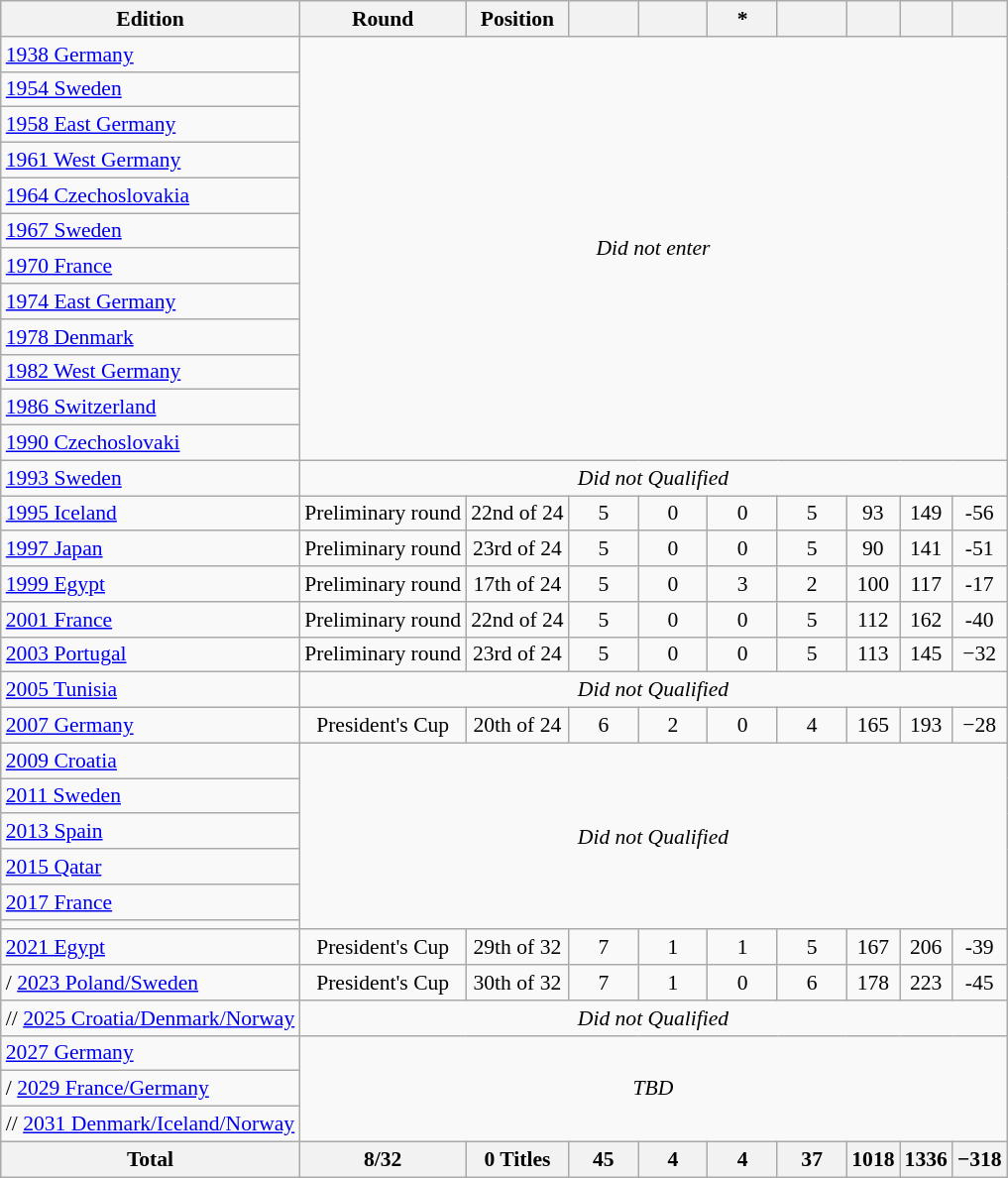<table class="wikitable sortable" style="text-align: center;font-size:90%;">
<tr>
<th scope="col">Edition</th>
<th scope="col">Round</th>
<th scope="col">Position</th>
<th scope="col" width="40"></th>
<th scope="col" width="40"></th>
<th scope="col" width="40">*</th>
<th scope="col" width="40"></th>
<th></th>
<th></th>
<th></th>
</tr>
<tr>
<td style="text-align: left;"> <a href='#'>1938 Germany</a></td>
<td colspan="9" rowspan=12><em>Did not enter</em></td>
</tr>
<tr>
<td style="text-align: left;"> <a href='#'>1954 Sweden</a></td>
</tr>
<tr>
<td style="text-align: left;"> <a href='#'>1958 East Germany</a></td>
</tr>
<tr>
<td style="text-align: left;"> <a href='#'>1961 West Germany</a></td>
</tr>
<tr>
<td style="text-align: left;"> <a href='#'>1964 Czechoslovakia</a></td>
</tr>
<tr>
<td style="text-align: left;"> <a href='#'>1967 Sweden</a></td>
</tr>
<tr>
<td style="text-align: left;"> <a href='#'>1970 France</a></td>
</tr>
<tr>
<td style="text-align: left;"> <a href='#'>1974 East Germany</a></td>
</tr>
<tr>
<td style="text-align: left;"> <a href='#'>1978 Denmark</a></td>
</tr>
<tr>
<td style="text-align: left;"> <a href='#'>1982 West Germany</a></td>
</tr>
<tr>
<td style="text-align: left;"> <a href='#'>1986 Switzerland</a></td>
</tr>
<tr>
<td style="text-align: left;"> <a href='#'>1990 Czechoslovaki</a></td>
</tr>
<tr>
<td style="text-align: left;"> <a href='#'>1993 Sweden</a></td>
<td colspan="9"><em>Did not Qualified</em></td>
</tr>
<tr>
<td style="text-align: left;"> <a href='#'>1995 Iceland</a></td>
<td>Preliminary round</td>
<td>22nd of 24</td>
<td>5</td>
<td>0</td>
<td>0</td>
<td>5</td>
<td>93</td>
<td>149</td>
<td>-56</td>
</tr>
<tr>
<td style="text-align: left;"> <a href='#'>1997 Japan</a></td>
<td>Preliminary round</td>
<td>23rd of 24</td>
<td>5</td>
<td>0</td>
<td>0</td>
<td>5</td>
<td>90</td>
<td>141</td>
<td>-51</td>
</tr>
<tr>
<td style="text-align: left;"> <a href='#'>1999 Egypt</a></td>
<td>Preliminary round</td>
<td>17th of 24</td>
<td>5</td>
<td>0</td>
<td>3</td>
<td>2</td>
<td>100</td>
<td>117</td>
<td>-17</td>
</tr>
<tr>
<td style="text-align: left;"> <a href='#'>2001 France</a></td>
<td>Preliminary round</td>
<td>22nd of 24</td>
<td>5</td>
<td>0</td>
<td>0</td>
<td>5</td>
<td>112</td>
<td>162</td>
<td>-40</td>
</tr>
<tr>
<td style="text-align: left;"> <a href='#'>2003 Portugal</a></td>
<td>Preliminary round</td>
<td>23rd of 24</td>
<td>5</td>
<td>0</td>
<td>0</td>
<td>5</td>
<td>113</td>
<td>145</td>
<td>−32</td>
</tr>
<tr>
<td style="text-align: left;"> <a href='#'>2005 Tunisia</a></td>
<td colspan="9"><em>Did not Qualified</em></td>
</tr>
<tr>
<td style="text-align: left;"> <a href='#'>2007 Germany</a></td>
<td>President's Cup</td>
<td>20th of 24</td>
<td>6</td>
<td>2</td>
<td>0</td>
<td>4</td>
<td>165</td>
<td>193</td>
<td>−28</td>
</tr>
<tr>
<td style="text-align: left;"> <a href='#'>2009 Croatia</a></td>
<td colspan="9" rowspan=6><em>Did not Qualified</em></td>
</tr>
<tr>
<td style="text-align: left;"> <a href='#'>2011 Sweden</a></td>
</tr>
<tr>
<td style="text-align: left;"> <a href='#'>2013 Spain</a></td>
</tr>
<tr>
<td style="text-align: left;"> <a href='#'>2015 Qatar</a></td>
</tr>
<tr>
<td style="text-align: left;"> <a href='#'>2017 France</a></td>
</tr>
<tr>
<td style="text-align: left;"></td>
</tr>
<tr>
<td style="text-align: left;"> <a href='#'>2021 Egypt</a></td>
<td>President's Cup</td>
<td>29th of 32</td>
<td>7</td>
<td>1</td>
<td>1</td>
<td>5</td>
<td>167</td>
<td>206</td>
<td>-39</td>
</tr>
<tr>
<td style="text-align: left;">/ <a href='#'>2023 Poland/Sweden</a></td>
<td>President's Cup</td>
<td>30th of 32</td>
<td>7</td>
<td>1</td>
<td>0</td>
<td>6</td>
<td>178</td>
<td>223</td>
<td>-45</td>
</tr>
<tr>
<td style= "text-align: left;">// <a href='#'>2025 Croatia/Denmark/Norway</a></td>
<td colspan="9"><em>Did not Qualified</em></td>
</tr>
<tr>
<td style= "text-align: left;"> <a href='#'>2027 Germany</a></td>
<td colspan="9" rowspan=3><em>TBD</em></td>
</tr>
<tr>
<td style= "text-align: left;">/ <a href='#'>2029 France/Germany</a></td>
</tr>
<tr>
<td style= "text-align: left;">// <a href='#'>2031 Denmark/Iceland/Norway</a></td>
</tr>
<tr>
<th>Total</th>
<th>8/32</th>
<th>0 Titles</th>
<th>45</th>
<th>4</th>
<th>4</th>
<th>37</th>
<th>1018</th>
<th>1336</th>
<th>−318</th>
</tr>
</table>
